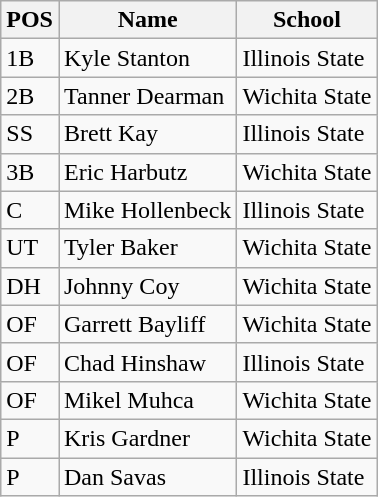<table class=wikitable>
<tr>
<th>POS</th>
<th>Name</th>
<th>School</th>
</tr>
<tr>
<td>1B</td>
<td>Kyle Stanton</td>
<td>Illinois State</td>
</tr>
<tr>
<td>2B</td>
<td>Tanner Dearman</td>
<td>Wichita State</td>
</tr>
<tr>
<td>SS</td>
<td>Brett Kay</td>
<td>Illinois State</td>
</tr>
<tr>
<td>3B</td>
<td>Eric Harbutz</td>
<td>Wichita State</td>
</tr>
<tr>
<td>C</td>
<td>Mike Hollenbeck</td>
<td>Illinois State</td>
</tr>
<tr>
<td>UT</td>
<td>Tyler Baker</td>
<td>Wichita State</td>
</tr>
<tr>
<td>DH</td>
<td>Johnny Coy</td>
<td>Wichita State</td>
</tr>
<tr>
<td>OF</td>
<td>Garrett Bayliff</td>
<td>Wichita State</td>
</tr>
<tr>
<td>OF</td>
<td>Chad Hinshaw</td>
<td>Illinois State</td>
</tr>
<tr>
<td>OF</td>
<td>Mikel Muhca</td>
<td>Wichita State</td>
</tr>
<tr>
<td>P</td>
<td>Kris Gardner</td>
<td>Wichita State</td>
</tr>
<tr>
<td>P</td>
<td>Dan Savas</td>
<td>Illinois State</td>
</tr>
</table>
